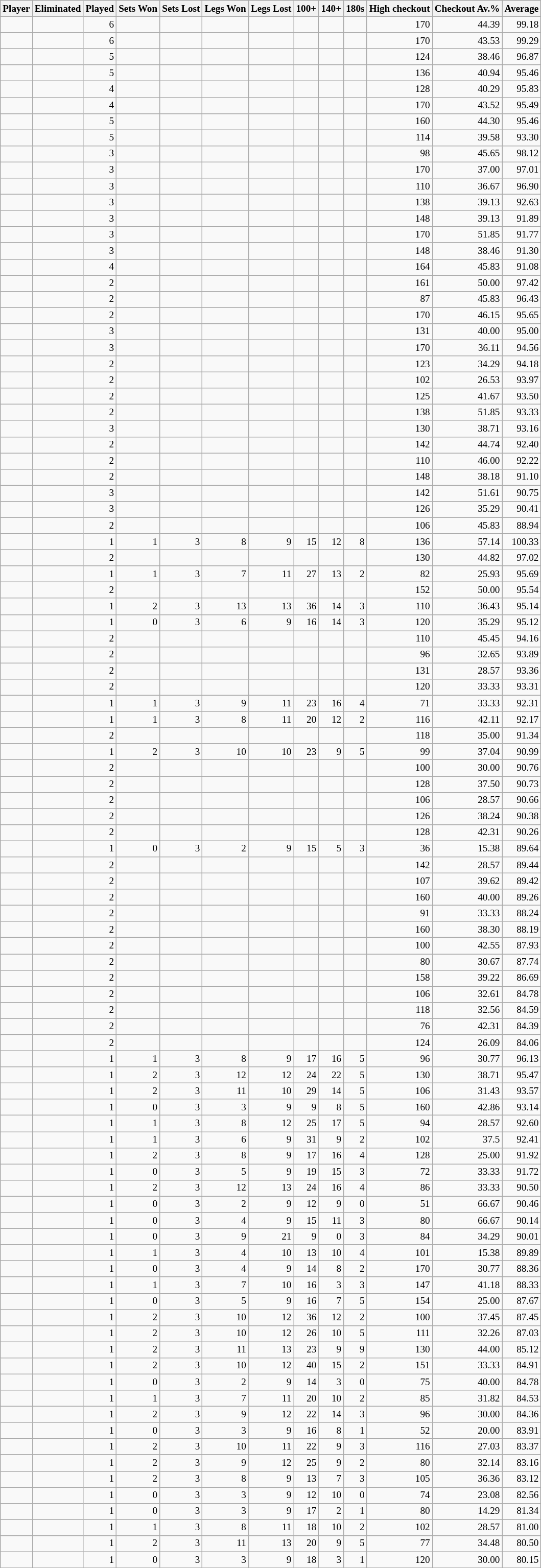<table class="wikitable sortable" style="font-size: 80%; text-align: right">
<tr>
<th>Player</th>
<th>Eliminated</th>
<th>Played</th>
<th>Sets Won</th>
<th>Sets Lost</th>
<th>Legs Won</th>
<th>Legs Lost</th>
<th>100+</th>
<th>140+</th>
<th>180s</th>
<th>High checkout</th>
<th>Checkout Av.%</th>
<th>Average<br></th>
</tr>
<tr>
<td align="left"></td>
<td></td>
<td>6</td>
<td></td>
<td></td>
<td></td>
<td></td>
<td></td>
<td></td>
<td></td>
<td>170</td>
<td>44.39</td>
<td>99.18</td>
</tr>
<tr>
<td align="left"></td>
<td></td>
<td>6</td>
<td></td>
<td></td>
<td></td>
<td></td>
<td></td>
<td></td>
<td></td>
<td>170</td>
<td>43.53</td>
<td>99.29</td>
</tr>
<tr>
<td align="left"></td>
<td></td>
<td>5</td>
<td></td>
<td></td>
<td></td>
<td></td>
<td></td>
<td></td>
<td></td>
<td>124</td>
<td>38.46</td>
<td>96.87</td>
</tr>
<tr>
<td align="left"></td>
<td></td>
<td>5</td>
<td></td>
<td></td>
<td></td>
<td></td>
<td></td>
<td></td>
<td></td>
<td>136</td>
<td>40.94</td>
<td>95.46</td>
</tr>
<tr>
<td align="left"></td>
<td></td>
<td>4</td>
<td></td>
<td></td>
<td></td>
<td></td>
<td></td>
<td></td>
<td></td>
<td>128</td>
<td>40.29</td>
<td>95.83</td>
</tr>
<tr>
<td align="left"></td>
<td></td>
<td>4</td>
<td></td>
<td></td>
<td></td>
<td></td>
<td></td>
<td></td>
<td></td>
<td>170</td>
<td>43.52</td>
<td>95.49</td>
</tr>
<tr>
<td align="left"></td>
<td></td>
<td>5</td>
<td></td>
<td></td>
<td></td>
<td></td>
<td></td>
<td></td>
<td></td>
<td>160</td>
<td>44.30</td>
<td>95.46</td>
</tr>
<tr>
<td align="left"></td>
<td></td>
<td>5</td>
<td></td>
<td></td>
<td></td>
<td></td>
<td></td>
<td></td>
<td></td>
<td>114</td>
<td>39.58</td>
<td>93.30</td>
</tr>
<tr>
<td align="left"></td>
<td></td>
<td>3</td>
<td></td>
<td></td>
<td></td>
<td></td>
<td></td>
<td></td>
<td></td>
<td>98</td>
<td>45.65</td>
<td>98.12</td>
</tr>
<tr>
<td align="left"></td>
<td></td>
<td>3</td>
<td></td>
<td></td>
<td></td>
<td></td>
<td></td>
<td></td>
<td></td>
<td>170</td>
<td>37.00</td>
<td>97.01</td>
</tr>
<tr>
<td align="left"></td>
<td></td>
<td>3</td>
<td></td>
<td></td>
<td></td>
<td></td>
<td></td>
<td></td>
<td></td>
<td>110</td>
<td>36.67</td>
<td>96.90</td>
</tr>
<tr>
<td align="left"></td>
<td></td>
<td>3</td>
<td></td>
<td></td>
<td></td>
<td></td>
<td></td>
<td></td>
<td></td>
<td>138</td>
<td>39.13</td>
<td>92.63</td>
</tr>
<tr>
<td align="left"></td>
<td></td>
<td>3</td>
<td></td>
<td></td>
<td></td>
<td></td>
<td></td>
<td></td>
<td></td>
<td>148</td>
<td>39.13</td>
<td>91.89</td>
</tr>
<tr>
<td align="left"></td>
<td></td>
<td>3</td>
<td></td>
<td></td>
<td></td>
<td></td>
<td></td>
<td></td>
<td></td>
<td>170</td>
<td>51.85</td>
<td>91.77</td>
</tr>
<tr>
<td align="left"></td>
<td></td>
<td>3</td>
<td></td>
<td></td>
<td></td>
<td></td>
<td></td>
<td></td>
<td></td>
<td>148</td>
<td>38.46</td>
<td>91.30</td>
</tr>
<tr>
<td align="left"></td>
<td></td>
<td>4</td>
<td></td>
<td></td>
<td></td>
<td></td>
<td></td>
<td></td>
<td></td>
<td>164</td>
<td>45.83</td>
<td>91.08</td>
</tr>
<tr>
<td align="left"></td>
<td></td>
<td>2</td>
<td></td>
<td></td>
<td></td>
<td></td>
<td></td>
<td></td>
<td></td>
<td>161</td>
<td>50.00</td>
<td>97.42</td>
</tr>
<tr>
<td align="left"></td>
<td></td>
<td>2</td>
<td></td>
<td></td>
<td></td>
<td></td>
<td></td>
<td></td>
<td></td>
<td>87</td>
<td>45.83</td>
<td>96.43</td>
</tr>
<tr>
<td align="left"></td>
<td></td>
<td>2</td>
<td></td>
<td></td>
<td></td>
<td></td>
<td></td>
<td></td>
<td></td>
<td>170</td>
<td>46.15</td>
<td>95.65</td>
</tr>
<tr>
<td align="left"></td>
<td></td>
<td>3</td>
<td></td>
<td></td>
<td></td>
<td></td>
<td></td>
<td></td>
<td></td>
<td>131</td>
<td>40.00</td>
<td>95.00</td>
</tr>
<tr>
<td align="left"></td>
<td></td>
<td>3</td>
<td></td>
<td></td>
<td></td>
<td></td>
<td></td>
<td></td>
<td></td>
<td>170</td>
<td>36.11</td>
<td>94.56</td>
</tr>
<tr>
<td align="left"></td>
<td></td>
<td>2</td>
<td></td>
<td></td>
<td></td>
<td></td>
<td></td>
<td></td>
<td></td>
<td>123</td>
<td>34.29</td>
<td>94.18</td>
</tr>
<tr>
<td align="left"></td>
<td></td>
<td>2</td>
<td></td>
<td></td>
<td></td>
<td></td>
<td></td>
<td></td>
<td></td>
<td>102</td>
<td>26.53</td>
<td>93.97</td>
</tr>
<tr>
<td align="left"></td>
<td></td>
<td>2</td>
<td></td>
<td></td>
<td></td>
<td></td>
<td></td>
<td></td>
<td></td>
<td>125</td>
<td>41.67</td>
<td>93.50</td>
</tr>
<tr>
<td align="left"></td>
<td></td>
<td>2</td>
<td></td>
<td></td>
<td></td>
<td></td>
<td></td>
<td></td>
<td></td>
<td>138</td>
<td>51.85</td>
<td>93.33</td>
</tr>
<tr>
<td align="left"></td>
<td></td>
<td>3</td>
<td></td>
<td></td>
<td></td>
<td></td>
<td></td>
<td></td>
<td></td>
<td>130</td>
<td>38.71</td>
<td>93.16</td>
</tr>
<tr>
<td align="left"></td>
<td></td>
<td>2</td>
<td></td>
<td></td>
<td></td>
<td></td>
<td></td>
<td></td>
<td></td>
<td>142</td>
<td>44.74</td>
<td>92.40</td>
</tr>
<tr>
<td align="left"></td>
<td></td>
<td>2</td>
<td></td>
<td></td>
<td></td>
<td></td>
<td></td>
<td></td>
<td></td>
<td>110</td>
<td>46.00</td>
<td>92.22</td>
</tr>
<tr>
<td align="left"></td>
<td></td>
<td>2</td>
<td></td>
<td></td>
<td></td>
<td></td>
<td></td>
<td></td>
<td></td>
<td>148</td>
<td>38.18</td>
<td>91.10</td>
</tr>
<tr>
<td align="left"></td>
<td></td>
<td>3</td>
<td></td>
<td></td>
<td></td>
<td></td>
<td></td>
<td></td>
<td></td>
<td>142</td>
<td>51.61</td>
<td>90.75</td>
</tr>
<tr>
<td align="left"></td>
<td></td>
<td>3</td>
<td></td>
<td></td>
<td></td>
<td></td>
<td></td>
<td></td>
<td></td>
<td>126</td>
<td>35.29</td>
<td>90.41</td>
</tr>
<tr>
<td align="left"></td>
<td></td>
<td>2</td>
<td></td>
<td></td>
<td></td>
<td></td>
<td></td>
<td></td>
<td></td>
<td>106</td>
<td>45.83</td>
<td>88.94</td>
</tr>
<tr>
<td align="left"></td>
<td></td>
<td>1</td>
<td>1</td>
<td>3</td>
<td>8</td>
<td>9</td>
<td>15</td>
<td>12</td>
<td>8</td>
<td>136</td>
<td>57.14</td>
<td>100.33</td>
</tr>
<tr>
<td align="left"></td>
<td></td>
<td>2</td>
<td></td>
<td></td>
<td></td>
<td></td>
<td></td>
<td></td>
<td></td>
<td>130</td>
<td>44.82</td>
<td>97.02</td>
</tr>
<tr>
<td align="left"></td>
<td></td>
<td>1</td>
<td>1</td>
<td>3</td>
<td>7</td>
<td>11</td>
<td>27</td>
<td>13</td>
<td>2</td>
<td>82</td>
<td>25.93</td>
<td>95.69</td>
</tr>
<tr>
<td align="left"></td>
<td></td>
<td>2</td>
<td></td>
<td></td>
<td></td>
<td></td>
<td></td>
<td></td>
<td></td>
<td>152</td>
<td>50.00</td>
<td>95.54</td>
</tr>
<tr>
<td align="left"></td>
<td></td>
<td>1</td>
<td>2</td>
<td>3</td>
<td>13</td>
<td>13</td>
<td>36</td>
<td>14</td>
<td>3</td>
<td>110</td>
<td>36.43</td>
<td>95.14</td>
</tr>
<tr>
<td align="left"></td>
<td></td>
<td>1</td>
<td>0</td>
<td>3</td>
<td>6</td>
<td>9</td>
<td>16</td>
<td>14</td>
<td>3</td>
<td>120</td>
<td>35.29</td>
<td>95.12</td>
</tr>
<tr>
<td align="left"></td>
<td></td>
<td>2</td>
<td></td>
<td></td>
<td></td>
<td></td>
<td></td>
<td></td>
<td></td>
<td>110</td>
<td>45.45</td>
<td>94.16</td>
</tr>
<tr>
<td align="left"></td>
<td></td>
<td>2</td>
<td></td>
<td></td>
<td></td>
<td></td>
<td></td>
<td></td>
<td></td>
<td>96</td>
<td>32.65</td>
<td>93.89</td>
</tr>
<tr>
<td align="left"></td>
<td></td>
<td>2</td>
<td></td>
<td></td>
<td></td>
<td></td>
<td></td>
<td></td>
<td></td>
<td>131</td>
<td>28.57</td>
<td>93.36</td>
</tr>
<tr>
<td align="left"></td>
<td></td>
<td>2</td>
<td></td>
<td></td>
<td></td>
<td></td>
<td></td>
<td></td>
<td></td>
<td>120</td>
<td>33.33</td>
<td>93.31</td>
</tr>
<tr>
<td align="left"></td>
<td></td>
<td>1</td>
<td>1</td>
<td>3</td>
<td>9</td>
<td>11</td>
<td>23</td>
<td>16</td>
<td>4</td>
<td>71</td>
<td>33.33</td>
<td>92.31</td>
</tr>
<tr>
<td align="left"></td>
<td></td>
<td>1</td>
<td>1</td>
<td>3</td>
<td>8</td>
<td>11</td>
<td>20</td>
<td>12</td>
<td>2</td>
<td>116</td>
<td>42.11</td>
<td>92.17</td>
</tr>
<tr>
<td align="left"></td>
<td></td>
<td>2</td>
<td></td>
<td></td>
<td></td>
<td></td>
<td></td>
<td></td>
<td></td>
<td>118</td>
<td>35.00</td>
<td>91.34</td>
</tr>
<tr>
<td align="left"></td>
<td></td>
<td>1</td>
<td>2</td>
<td>3</td>
<td>10</td>
<td>10</td>
<td>23</td>
<td>9</td>
<td>5</td>
<td>99</td>
<td>37.04</td>
<td>90.99</td>
</tr>
<tr>
<td align="left"></td>
<td></td>
<td>2</td>
<td></td>
<td></td>
<td></td>
<td></td>
<td></td>
<td></td>
<td></td>
<td>100</td>
<td>30.00</td>
<td>90.76</td>
</tr>
<tr>
<td align="left"></td>
<td></td>
<td>2</td>
<td></td>
<td></td>
<td></td>
<td></td>
<td></td>
<td></td>
<td></td>
<td>128</td>
<td>37.50</td>
<td>90.73</td>
</tr>
<tr>
<td align="left"></td>
<td></td>
<td>2</td>
<td></td>
<td></td>
<td></td>
<td></td>
<td></td>
<td></td>
<td></td>
<td>106</td>
<td>28.57</td>
<td>90.66</td>
</tr>
<tr>
<td align="left"></td>
<td></td>
<td>2</td>
<td></td>
<td></td>
<td></td>
<td></td>
<td></td>
<td></td>
<td></td>
<td>126</td>
<td>38.24</td>
<td>90.38</td>
</tr>
<tr>
<td align="left"></td>
<td></td>
<td>2</td>
<td></td>
<td></td>
<td></td>
<td></td>
<td></td>
<td></td>
<td></td>
<td>128</td>
<td>42.31</td>
<td>90.26</td>
</tr>
<tr>
<td align="left"></td>
<td></td>
<td>1</td>
<td>0</td>
<td>3</td>
<td>2</td>
<td>9</td>
<td>15</td>
<td>5</td>
<td>3</td>
<td>36</td>
<td>15.38</td>
<td>89.64</td>
</tr>
<tr>
<td align="left"></td>
<td></td>
<td>2</td>
<td></td>
<td></td>
<td></td>
<td></td>
<td></td>
<td></td>
<td></td>
<td>142</td>
<td>28.57</td>
<td>89.44</td>
</tr>
<tr>
<td align="left"></td>
<td></td>
<td>2</td>
<td></td>
<td></td>
<td></td>
<td></td>
<td></td>
<td></td>
<td></td>
<td>107</td>
<td>39.62</td>
<td>89.42</td>
</tr>
<tr>
<td align="left"></td>
<td></td>
<td>2</td>
<td></td>
<td></td>
<td></td>
<td></td>
<td></td>
<td></td>
<td></td>
<td>160</td>
<td>40.00</td>
<td>89.26</td>
</tr>
<tr>
<td align="left"></td>
<td></td>
<td>2</td>
<td></td>
<td></td>
<td></td>
<td></td>
<td></td>
<td></td>
<td></td>
<td>91</td>
<td>33.33</td>
<td>88.24</td>
</tr>
<tr>
<td align="left"></td>
<td></td>
<td>2</td>
<td></td>
<td></td>
<td></td>
<td></td>
<td></td>
<td></td>
<td></td>
<td>160</td>
<td>38.30</td>
<td>88.19</td>
</tr>
<tr>
<td align="left"></td>
<td></td>
<td>2</td>
<td></td>
<td></td>
<td></td>
<td></td>
<td></td>
<td></td>
<td></td>
<td>100</td>
<td>42.55</td>
<td>87.93</td>
</tr>
<tr>
<td align="left"></td>
<td></td>
<td>2</td>
<td></td>
<td></td>
<td></td>
<td></td>
<td></td>
<td></td>
<td></td>
<td>80</td>
<td>30.67</td>
<td>87.74</td>
</tr>
<tr>
<td align="left"></td>
<td></td>
<td>2</td>
<td></td>
<td></td>
<td></td>
<td></td>
<td></td>
<td></td>
<td></td>
<td>158</td>
<td>39.22</td>
<td>86.69</td>
</tr>
<tr>
<td align="left"></td>
<td></td>
<td>2</td>
<td></td>
<td></td>
<td></td>
<td></td>
<td></td>
<td></td>
<td></td>
<td>106</td>
<td>32.61</td>
<td>84.78</td>
</tr>
<tr>
<td align="left"></td>
<td></td>
<td>2</td>
<td></td>
<td></td>
<td></td>
<td></td>
<td></td>
<td></td>
<td></td>
<td>118</td>
<td>32.56</td>
<td>84.59</td>
</tr>
<tr>
<td align="left"></td>
<td></td>
<td>2</td>
<td></td>
<td></td>
<td></td>
<td></td>
<td></td>
<td></td>
<td></td>
<td>76</td>
<td>42.31</td>
<td>84.39</td>
</tr>
<tr>
<td align="left"></td>
<td></td>
<td>2</td>
<td></td>
<td></td>
<td></td>
<td></td>
<td></td>
<td></td>
<td></td>
<td>124</td>
<td>26.09</td>
<td>84.06</td>
</tr>
<tr>
<td align="left"></td>
<td></td>
<td>1</td>
<td>1</td>
<td>3</td>
<td>8</td>
<td>9</td>
<td>17</td>
<td>16</td>
<td>5</td>
<td>96</td>
<td>30.77</td>
<td>96.13</td>
</tr>
<tr>
<td align="left"></td>
<td></td>
<td>1</td>
<td>2</td>
<td>3</td>
<td>12</td>
<td>12</td>
<td>24</td>
<td>22</td>
<td>5</td>
<td>130</td>
<td>38.71</td>
<td>95.47</td>
</tr>
<tr>
<td align="left"></td>
<td></td>
<td>1</td>
<td>2</td>
<td>3</td>
<td>11</td>
<td>10</td>
<td>29</td>
<td>14</td>
<td>5</td>
<td>106</td>
<td>31.43</td>
<td>93.57</td>
</tr>
<tr>
<td align="left"></td>
<td></td>
<td>1</td>
<td>0</td>
<td>3</td>
<td>3</td>
<td>9</td>
<td>9</td>
<td>8</td>
<td>5</td>
<td>160</td>
<td>42.86</td>
<td>93.14</td>
</tr>
<tr>
<td align="left"></td>
<td></td>
<td>1</td>
<td>1</td>
<td>3</td>
<td>8</td>
<td>12</td>
<td>25</td>
<td>17</td>
<td>5</td>
<td>94</td>
<td>28.57</td>
<td>92.60</td>
</tr>
<tr>
<td align="left"></td>
<td></td>
<td>1</td>
<td>1</td>
<td>3</td>
<td>6</td>
<td>9</td>
<td>31</td>
<td>9</td>
<td>2</td>
<td>102</td>
<td>37.5</td>
<td>92.41</td>
</tr>
<tr>
<td align="left"></td>
<td></td>
<td>1</td>
<td>2</td>
<td>3</td>
<td>8</td>
<td>9</td>
<td>17</td>
<td>16</td>
<td>4</td>
<td>128</td>
<td>25.00</td>
<td>91.92</td>
</tr>
<tr>
<td align="left"></td>
<td></td>
<td>1</td>
<td>0</td>
<td>3</td>
<td>5</td>
<td>9</td>
<td>19</td>
<td>15</td>
<td>3</td>
<td>72</td>
<td>33.33</td>
<td>91.72</td>
</tr>
<tr>
<td align="left"></td>
<td></td>
<td>1</td>
<td>2</td>
<td>3</td>
<td>12</td>
<td>13</td>
<td>24</td>
<td>16</td>
<td>4</td>
<td>86</td>
<td>33.33</td>
<td>90.50</td>
</tr>
<tr>
<td align="left"></td>
<td></td>
<td>1</td>
<td>0</td>
<td>3</td>
<td>2</td>
<td>9</td>
<td>12</td>
<td>9</td>
<td>0</td>
<td>51</td>
<td>66.67</td>
<td>90.46</td>
</tr>
<tr>
<td align="left"></td>
<td></td>
<td>1</td>
<td>0</td>
<td>3</td>
<td>4</td>
<td>9</td>
<td>15</td>
<td>11</td>
<td>3</td>
<td>80</td>
<td>66.67</td>
<td>90.14</td>
</tr>
<tr>
<td align="left"></td>
<td></td>
<td>1</td>
<td>0</td>
<td>3</td>
<td>9</td>
<td>21</td>
<td>9</td>
<td>0</td>
<td>3</td>
<td>84</td>
<td>34.29</td>
<td>90.01</td>
</tr>
<tr>
<td align="left"></td>
<td></td>
<td>1</td>
<td>1</td>
<td>3</td>
<td>4</td>
<td>10</td>
<td>13</td>
<td>10</td>
<td>4</td>
<td>101</td>
<td>15.38</td>
<td>89.89</td>
</tr>
<tr>
<td align="left"></td>
<td></td>
<td>1</td>
<td>0</td>
<td>3</td>
<td>4</td>
<td>9</td>
<td>14</td>
<td>8</td>
<td>2</td>
<td>170</td>
<td>30.77</td>
<td>88.36</td>
</tr>
<tr>
<td align="left"></td>
<td></td>
<td>1</td>
<td>1</td>
<td>3</td>
<td>7</td>
<td>10</td>
<td>16</td>
<td>3</td>
<td>3</td>
<td>147</td>
<td>41.18</td>
<td>88.33</td>
</tr>
<tr>
<td align="left"></td>
<td></td>
<td>1</td>
<td>0</td>
<td>3</td>
<td>5</td>
<td>9</td>
<td>16</td>
<td>7</td>
<td>5</td>
<td>154</td>
<td>25.00</td>
<td>87.67</td>
</tr>
<tr>
<td align="left"></td>
<td></td>
<td>1</td>
<td>2</td>
<td>3</td>
<td>10</td>
<td>12</td>
<td>36</td>
<td>12</td>
<td>2</td>
<td>100</td>
<td>37.45</td>
<td>87.45</td>
</tr>
<tr>
<td align="left"></td>
<td></td>
<td>1</td>
<td>2</td>
<td>3</td>
<td>10</td>
<td>12</td>
<td>26</td>
<td>10</td>
<td>5</td>
<td>111</td>
<td>32.26</td>
<td>87.03</td>
</tr>
<tr>
<td align="left"></td>
<td></td>
<td>1</td>
<td>2</td>
<td>3</td>
<td>11</td>
<td>13</td>
<td>23</td>
<td>9</td>
<td>9</td>
<td>130</td>
<td>44.00</td>
<td>85.12</td>
</tr>
<tr>
<td align="left"></td>
<td></td>
<td>1</td>
<td>2</td>
<td>3</td>
<td>10</td>
<td>12</td>
<td>40</td>
<td>15</td>
<td>2</td>
<td>151</td>
<td>33.33</td>
<td>84.91</td>
</tr>
<tr>
<td align="left"></td>
<td></td>
<td>1</td>
<td>0</td>
<td>3</td>
<td>2</td>
<td>9</td>
<td>14</td>
<td>3</td>
<td>0</td>
<td>75</td>
<td>40.00</td>
<td>84.78</td>
</tr>
<tr>
<td align="left"></td>
<td></td>
<td>1</td>
<td>1</td>
<td>3</td>
<td>7</td>
<td>11</td>
<td>20</td>
<td>10</td>
<td>2</td>
<td>85</td>
<td>31.82</td>
<td>84.53</td>
</tr>
<tr>
<td align="left"></td>
<td></td>
<td>1</td>
<td>2</td>
<td>3</td>
<td>9</td>
<td>12</td>
<td>22</td>
<td>14</td>
<td>3</td>
<td>96</td>
<td>30.00</td>
<td>84.36</td>
</tr>
<tr>
<td align="left"></td>
<td></td>
<td>1</td>
<td>0</td>
<td>3</td>
<td>3</td>
<td>9</td>
<td>16</td>
<td>8</td>
<td>1</td>
<td>52</td>
<td>20.00</td>
<td>83.91</td>
</tr>
<tr>
<td align="left"></td>
<td></td>
<td>1</td>
<td>2</td>
<td>3</td>
<td>10</td>
<td>11</td>
<td>22</td>
<td>9</td>
<td>3</td>
<td>116</td>
<td>27.03</td>
<td>83.37</td>
</tr>
<tr>
<td align="left"></td>
<td></td>
<td>1</td>
<td>2</td>
<td>3</td>
<td>9</td>
<td>12</td>
<td>25</td>
<td>9</td>
<td>2</td>
<td>80</td>
<td>32.14</td>
<td>83.16</td>
</tr>
<tr>
<td align="left"></td>
<td></td>
<td>1</td>
<td>2</td>
<td>3</td>
<td>8</td>
<td>9</td>
<td>13</td>
<td>7</td>
<td>3</td>
<td>105</td>
<td>36.36</td>
<td>83.12</td>
</tr>
<tr>
<td align="left"></td>
<td></td>
<td>1</td>
<td>0</td>
<td>3</td>
<td>3</td>
<td>9</td>
<td>12</td>
<td>10</td>
<td>0</td>
<td>74</td>
<td>23.08</td>
<td>82.56</td>
</tr>
<tr>
<td align="left"></td>
<td></td>
<td>1</td>
<td>0</td>
<td>3</td>
<td>3</td>
<td>9</td>
<td>17</td>
<td>2</td>
<td>1</td>
<td>80</td>
<td>14.29</td>
<td>81.34</td>
</tr>
<tr>
<td align="left"></td>
<td></td>
<td>1</td>
<td>1</td>
<td>3</td>
<td>8</td>
<td>11</td>
<td>18</td>
<td>10</td>
<td>2</td>
<td>102</td>
<td>28.57</td>
<td>81.00</td>
</tr>
<tr>
<td align="left"></td>
<td></td>
<td>1</td>
<td>2</td>
<td>3</td>
<td>11</td>
<td>13</td>
<td>20</td>
<td>9</td>
<td>5</td>
<td>77</td>
<td>34.48</td>
<td>80.50</td>
</tr>
<tr>
<td align="left"></td>
<td></td>
<td>1</td>
<td>0</td>
<td>3</td>
<td>3</td>
<td>9</td>
<td>18</td>
<td>3</td>
<td>1</td>
<td>120</td>
<td>30.00</td>
<td>80.15</td>
</tr>
<tr>
</tr>
</table>
